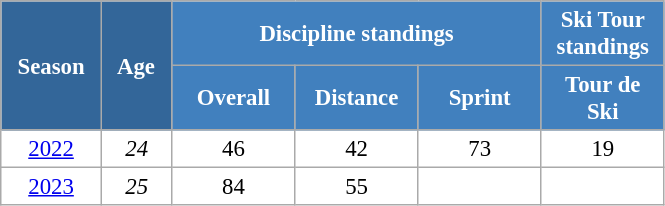<table class="wikitable" style="font-size:95%; text-align:center; border:grey solid 1px; border-collapse:collapse; background:#ffffff;">
<tr>
<th style="background-color:#369; color:white; width:60px;" rowspan="2"> Season </th>
<th style="background-color:#369; color:white; width:40px;" rowspan="2"> Age </th>
<th style="background-color:#4180be; color:white;" colspan="3">Discipline standings</th>
<th style="background-color:#4180be; color:white;" colspan="1">Ski Tour standings</th>
</tr>
<tr>
<th style="background-color:#4180be; color:white; width:75px;">Overall</th>
<th style="background-color:#4180be; color:white; width:75px;">Distance</th>
<th style="background-color:#4180be; color:white; width:75px;">Sprint</th>
<th style="background-color:#4180be; color:white; width:75px;">Tour de<br>Ski</th>
</tr>
<tr>
<td><a href='#'>2022</a></td>
<td><em>24</em></td>
<td>46</td>
<td>42</td>
<td>73</td>
<td>19</td>
</tr>
<tr>
<td><a href='#'>2023</a></td>
<td><em>25</em></td>
<td>84</td>
<td>55</td>
<td></td>
<td></td>
</tr>
</table>
